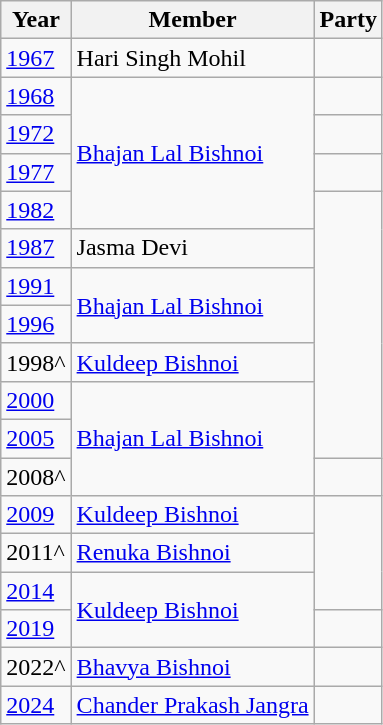<table class ="wikitable">
<tr>
<th>Year</th>
<th>Member</th>
<th colspan=2>Party</th>
</tr>
<tr>
<td><a href='#'>1967</a></td>
<td>Hari Singh Mohil</td>
<td></td>
</tr>
<tr>
<td><a href='#'>1968</a></td>
<td rowspan=4><a href='#'>Bhajan Lal Bishnoi</a></td>
</tr>
<tr>
<td><a href='#'>1972</a></td>
<td></td>
</tr>
<tr>
<td><a href='#'>1977</a></td>
<td></td>
</tr>
<tr>
<td><a href='#'>1982</a></td>
</tr>
<tr>
<td><a href='#'>1987</a></td>
<td>Jasma Devi</td>
</tr>
<tr>
<td><a href='#'>1991</a></td>
<td rowspan=2><a href='#'>Bhajan Lal Bishnoi</a></td>
</tr>
<tr>
<td><a href='#'>1996</a></td>
</tr>
<tr>
<td>1998^</td>
<td><a href='#'>Kuldeep Bishnoi</a></td>
</tr>
<tr>
<td><a href='#'>2000</a></td>
<td rowspan="3"><a href='#'>Bhajan Lal Bishnoi</a></td>
</tr>
<tr>
<td><a href='#'>2005</a></td>
</tr>
<tr>
<td>2008^</td>
<td></td>
</tr>
<tr>
<td><a href='#'>2009</a></td>
<td><a href='#'>Kuldeep Bishnoi</a></td>
</tr>
<tr>
<td>2011^</td>
<td><a href='#'>Renuka Bishnoi</a></td>
</tr>
<tr>
<td><a href='#'>2014</a></td>
<td rowspan=2><a href='#'>Kuldeep Bishnoi</a></td>
</tr>
<tr>
<td><a href='#'>2019</a></td>
<td></td>
</tr>
<tr>
<td>2022^</td>
<td><a href='#'>Bhavya Bishnoi</a></td>
<td></td>
</tr>
<tr>
<td><a href='#'>2024</a></td>
<td><a href='#'>Chander Prakash Jangra</a></td>
<td></td>
</tr>
</table>
